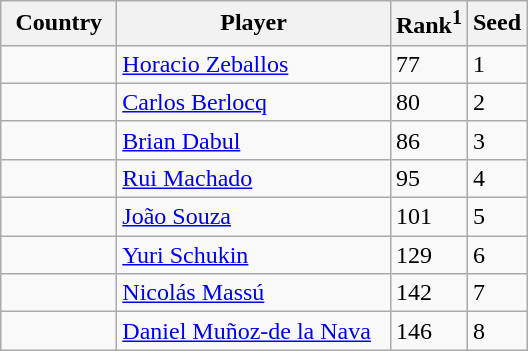<table class="sortable wikitable">
<tr>
<th width="70">Country</th>
<th width="175">Player</th>
<th>Rank<sup>1</sup></th>
<th>Seed</th>
</tr>
<tr>
<td></td>
<td><a href='#'>Horacio Zeballos</a></td>
<td>77</td>
<td>1</td>
</tr>
<tr>
<td></td>
<td><a href='#'>Carlos Berlocq</a></td>
<td>80</td>
<td>2</td>
</tr>
<tr>
<td></td>
<td><a href='#'>Brian Dabul</a></td>
<td>86</td>
<td>3</td>
</tr>
<tr>
<td></td>
<td><a href='#'>Rui Machado</a></td>
<td>95</td>
<td>4</td>
</tr>
<tr>
<td></td>
<td><a href='#'>João Souza</a></td>
<td>101</td>
<td>5</td>
</tr>
<tr>
<td></td>
<td><a href='#'>Yuri Schukin</a></td>
<td>129</td>
<td>6</td>
</tr>
<tr>
<td></td>
<td><a href='#'>Nicolás Massú</a></td>
<td>142</td>
<td>7</td>
</tr>
<tr>
<td></td>
<td><a href='#'>Daniel Muñoz-de la Nava</a></td>
<td>146</td>
<td>8</td>
</tr>
</table>
